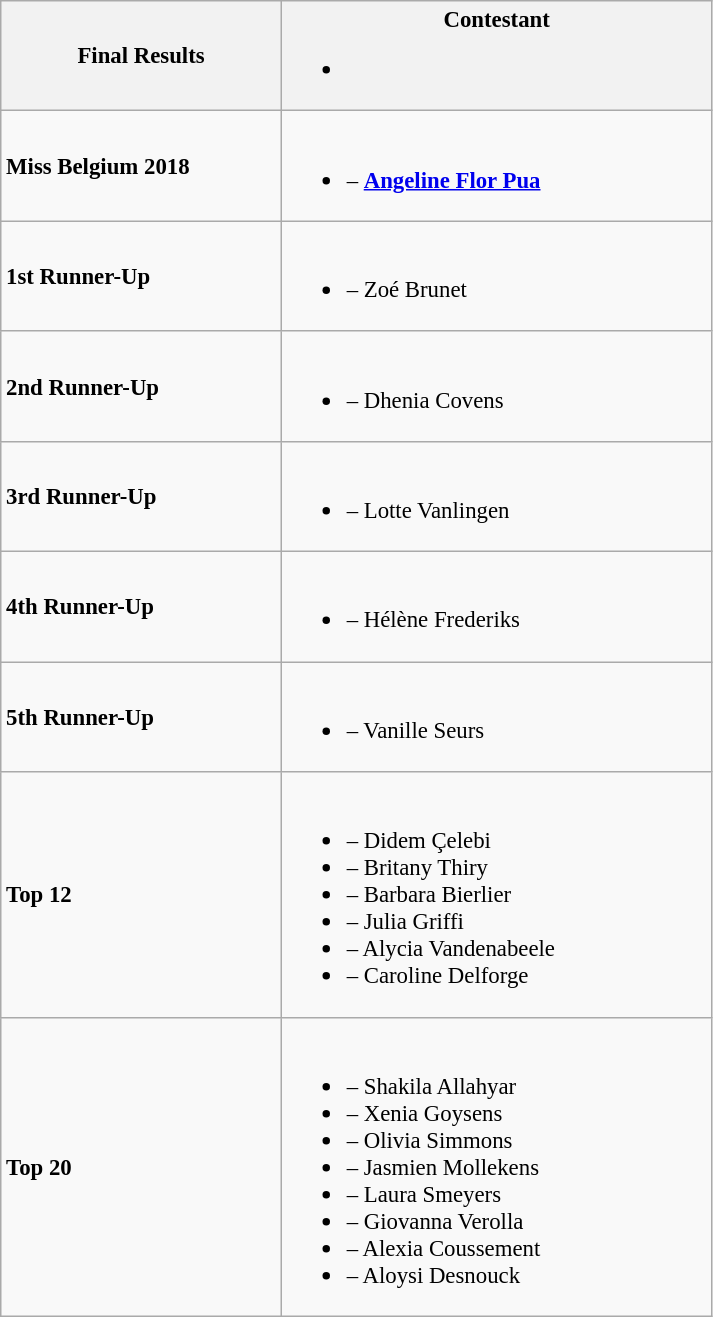<table class="wikitable sortable" style="font-size:95%;">
<tr>
<th style="width:180px;">Final Results</th>
<th style="width:280px;">Contestant<br><ul><li></li></ul></th>
</tr>
<tr>
<td><strong>Miss Belgium 2018</strong></td>
<td><br><ul><li><strong></strong> – <strong><a href='#'>Angeline Flor Pua</a></strong></li></ul></td>
</tr>
<tr>
<td><strong>1st Runner-Up</strong></td>
<td><br><ul><li><strong></strong> – Zoé Brunet</li></ul></td>
</tr>
<tr>
<td><strong>2nd Runner-Up</strong></td>
<td><br><ul><li><strong></strong> – Dhenia Covens</li></ul></td>
</tr>
<tr>
<td><strong> 3rd Runner-Up</strong></td>
<td><br><ul><li><strong></strong> – Lotte Vanlingen</li></ul></td>
</tr>
<tr>
<td><strong> 4th Runner-Up</strong></td>
<td><br><ul><li><strong></strong> – Hélène Frederiks</li></ul></td>
</tr>
<tr>
<td><strong> 5th Runner-Up</strong></td>
<td><br><ul><li><strong></strong> – Vanille Seurs</li></ul></td>
</tr>
<tr>
<td><strong>Top 12</strong></td>
<td><br><ul><li><strong></strong> – Didem Çelebi</li><li><strong></strong> –  Britany Thiry</li><li><strong></strong> – Barbara Bierlier</li><li><strong></strong> – Julia Griffi</li><li><strong></strong> – Alycia Vandenabeele</li><li><strong></strong> – Caroline Delforge</li></ul></td>
</tr>
<tr>
<td><strong>Top 20</strong></td>
<td><br><ul><li><strong></strong> – Shakila Allahyar</li><li><strong></strong> – Xenia Goysens</li><li><strong></strong> – Olivia Simmons</li><li><strong></strong> – Jasmien Mollekens</li><li><strong></strong> – Laura Smeyers</li><li><strong></strong> – Giovanna Verolla</li><li><strong></strong> – Alexia Coussement</li><li><strong></strong> – Aloysi Desnouck</li></ul></td>
</tr>
</table>
